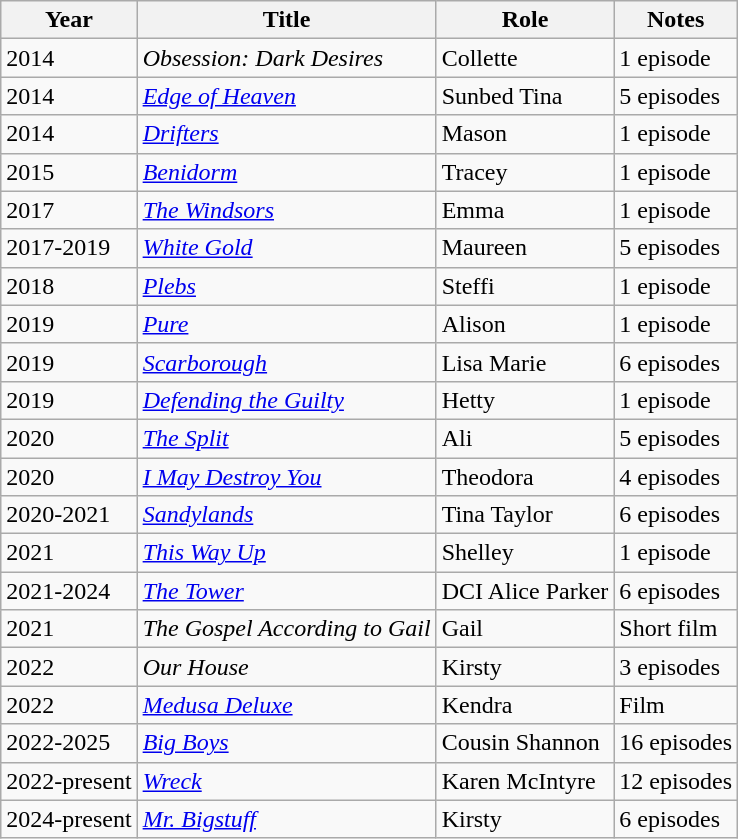<table class="wikitable sortable">
<tr>
<th>Year</th>
<th>Title</th>
<th>Role</th>
<th class="unsortable">Notes</th>
</tr>
<tr>
<td>2014</td>
<td><em>Obsession: Dark Desires</em></td>
<td>Collette</td>
<td>1 episode</td>
</tr>
<tr>
<td>2014</td>
<td><em><a href='#'>Edge of Heaven</a></em></td>
<td>Sunbed Tina</td>
<td>5 episodes</td>
</tr>
<tr>
<td>2014</td>
<td><em><a href='#'>Drifters</a></em></td>
<td>Mason</td>
<td>1 episode</td>
</tr>
<tr>
<td>2015</td>
<td><em><a href='#'>Benidorm</a></em></td>
<td>Tracey</td>
<td>1 episode</td>
</tr>
<tr>
<td>2017</td>
<td><em><a href='#'>The Windsors</a></em></td>
<td>Emma</td>
<td>1 episode</td>
</tr>
<tr>
<td>2017-2019</td>
<td><em><a href='#'>White Gold</a></em></td>
<td>Maureen</td>
<td>5 episodes</td>
</tr>
<tr>
<td>2018</td>
<td><em><a href='#'>Plebs</a></em></td>
<td>Steffi</td>
<td>1 episode</td>
</tr>
<tr>
<td>2019</td>
<td><em><a href='#'> Pure</a></em></td>
<td>Alison</td>
<td>1 episode</td>
</tr>
<tr>
<td>2019</td>
<td><em><a href='#'> Scarborough</a></em></td>
<td>Lisa Marie</td>
<td>6 episodes</td>
</tr>
<tr>
<td>2019</td>
<td><em><a href='#'>Defending the Guilty</a></em></td>
<td>Hetty</td>
<td>1 episode</td>
</tr>
<tr>
<td>2020</td>
<td><em><a href='#'>The Split</a></em></td>
<td>Ali</td>
<td>5 episodes</td>
</tr>
<tr>
<td>2020</td>
<td><em><a href='#'>I May Destroy You</a></em></td>
<td>Theodora</td>
<td>4 episodes</td>
</tr>
<tr>
<td>2020-2021</td>
<td><em><a href='#'>Sandylands</a></em></td>
<td>Tina Taylor</td>
<td>6 episodes</td>
</tr>
<tr>
<td>2021</td>
<td><em><a href='#'>This Way Up</a></em></td>
<td>Shelley</td>
<td>1 episode</td>
</tr>
<tr>
<td>2021-2024</td>
<td><em><a href='#'>The Tower</a></em></td>
<td>DCI Alice Parker</td>
<td>6 episodes</td>
</tr>
<tr>
<td>2021</td>
<td><em>The Gospel According to Gail</em></td>
<td>Gail</td>
<td>Short film</td>
</tr>
<tr>
<td>2022</td>
<td><em>Our House</em></td>
<td>Kirsty</td>
<td>3 episodes</td>
</tr>
<tr>
<td>2022</td>
<td><em><a href='#'>Medusa Deluxe</a></em></td>
<td>Kendra</td>
<td>Film</td>
</tr>
<tr>
<td>2022-2025</td>
<td><em><a href='#'>Big Boys</a></em></td>
<td>Cousin Shannon</td>
<td>16 episodes</td>
</tr>
<tr>
<td>2022-present</td>
<td><em><a href='#'>Wreck</a></em></td>
<td>Karen McIntyre</td>
<td>12 episodes</td>
</tr>
<tr>
<td>2024-present</td>
<td><em><a href='#'>Mr. Bigstuff</a></em></td>
<td>Kirsty</td>
<td>6 episodes</td>
</tr>
</table>
